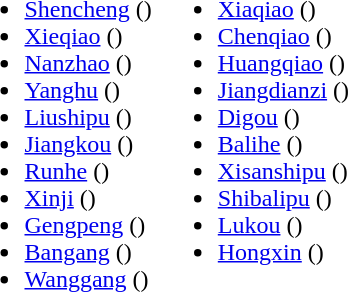<table>
<tr>
<td valign="top"><br><ul><li><a href='#'>Shencheng</a> ()</li><li><a href='#'>Xieqiao</a> ()</li><li><a href='#'>Nanzhao</a> ()</li><li><a href='#'>Yanghu</a> ()</li><li><a href='#'>Liushipu</a> ()</li><li><a href='#'>Jiangkou</a> ()</li><li><a href='#'>Runhe</a> ()</li><li><a href='#'>Xinji</a> ()</li><li><a href='#'>Gengpeng</a> ()</li><li><a href='#'>Bangang</a> ()</li><li><a href='#'>Wanggang</a> ()</li></ul></td>
<td valign="top"><br><ul><li><a href='#'>Xiaqiao</a> ()</li><li><a href='#'>Chenqiao</a> ()</li><li><a href='#'>Huangqiao</a> ()</li><li><a href='#'>Jiangdianzi</a> ()</li><li><a href='#'>Digou</a> ()</li><li><a href='#'>Balihe</a> ()</li><li><a href='#'>Xisanshipu</a> ()</li><li><a href='#'>Shibalipu</a> ()</li><li><a href='#'>Lukou</a> ()</li><li><a href='#'>Hongxin</a> ()</li></ul></td>
</tr>
</table>
